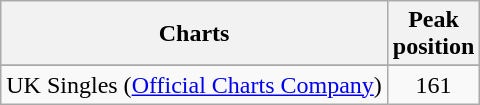<table class="wikitable sortable">
<tr>
<th>Charts</th>
<th>Peak<br>position</th>
</tr>
<tr>
</tr>
<tr>
</tr>
<tr>
</tr>
<tr>
</tr>
<tr>
</tr>
<tr>
<td align="left">UK Singles (<a href='#'>Official Charts Company</a>)</td>
<td style="text-align:center;">161</td>
</tr>
</table>
